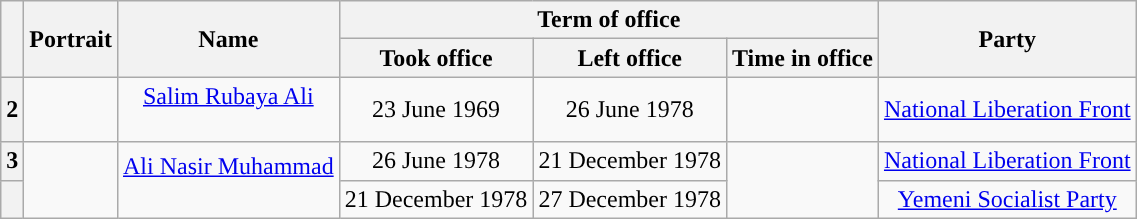<table class="wikitable" style="text-align:center">
<tr>
<th rowspan=2></th>
<th rowspan=2>Portrait</th>
<th rowspan=2>Name<br></th>
<th colspan=3>Term of office</th>
<th rowspan=2>Party</th>
</tr>
<tr>
<th>Took office</th>
<th>Left office</th>
<th>Time in office</th>
</tr>
<tr>
<th style="background:">2</th>
<td></td>
<td rowspan=1><a href='#'>Salim Rubaya Ali</a><br><br></td>
<td rowspan=1>23 June 1969</td>
<td rowspan=1>26 June 1978</td>
<td></td>
<td rowspan=1><a href='#'>National Liberation Front</a><br></td>
</tr>
<tr>
<th style="background:">3</th>
<td rowspan=2></td>
<td rowspan=2><a href='#'>Ali Nasir Muhammad</a><br><br></td>
<td rowspan=1>26 June 1978</td>
<td rowspan=1>21 December 1978</td>
<td rowspan=2></td>
<td rowspan=1><a href='#'>National Liberation Front</a><br></td>
</tr>
<tr>
<th style="background:"></th>
<td rowspan=1>21 December 1978</td>
<td rowspan=1>27 December 1978</td>
<td rowspan=1><a href='#'>Yemeni Socialist Party</a><br></td>
</tr>
</table>
